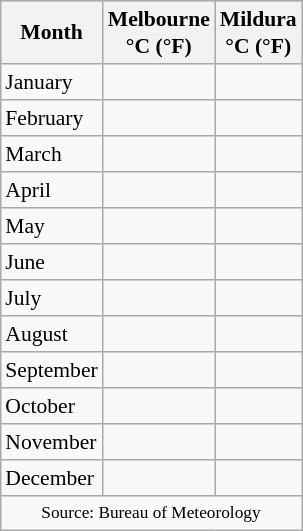<table class=wikitable style="float:right; clear:right; line-height:1.2em; font-size:90%; margin-left:1em">
<tr style="background:#ccc; vertical-align:center;">
<th>Month</th>
<th>Melbourne<br>°C (°F)</th>
<th>Mildura <br>°C (°F)</th>
</tr>
<tr>
<td style="text-align:left;">January</td>
<td style="text-align:center;"></td>
<td style="text-align:center;"></td>
</tr>
<tr>
<td style="text-align:left;">February</td>
<td style="text-align:center;"></td>
<td style="text-align:center;"></td>
</tr>
<tr>
<td style="text-align:left;">March</td>
<td style="text-align:center;"></td>
<td style="text-align:center;"></td>
</tr>
<tr>
<td style="text-align:left;">April</td>
<td style="text-align:center;"></td>
<td style="text-align:center;"></td>
</tr>
<tr>
<td style="text-align:left;">May</td>
<td style="text-align:center;"></td>
<td style="text-align:center;"></td>
</tr>
<tr>
<td style="text-align:left;">June</td>
<td style="text-align:center;"></td>
<td style="text-align:center;"></td>
</tr>
<tr>
<td style="text-align:left;">July</td>
<td style="text-align:center;"></td>
<td style="text-align:center;"></td>
</tr>
<tr>
<td style="text-align:left;">August</td>
<td style="text-align:center;"></td>
<td style="text-align:center;"></td>
</tr>
<tr>
<td style="text-align:left;">September</td>
<td style="text-align:center;"></td>
<td style="text-align:center;"></td>
</tr>
<tr>
<td style="text-align:left;">October</td>
<td style="text-align:center;"></td>
<td style="text-align:center;"></td>
</tr>
<tr>
<td style="text-align:left;">November</td>
<td style="text-align:center;"></td>
<td style="text-align:center;"></td>
</tr>
<tr>
<td style="text-align:left;">December</td>
<td style="text-align:center;"></td>
<td style="text-align:center;"></td>
</tr>
<tr>
<td colspan="5"  style="font-size:80%; text-align:center;">Source: Bureau of Meteorology</td>
</tr>
</table>
